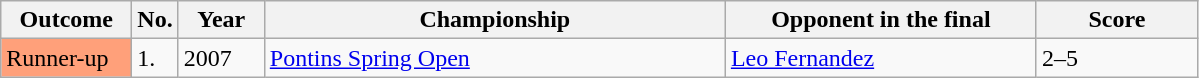<table class="sortable wikitable">
<tr>
<th width="80">Outcome</th>
<th width="20">No.</th>
<th width="50">Year</th>
<th width="300">Championship</th>
<th width="200">Opponent in the final</th>
<th width="100">Score</th>
</tr>
<tr>
<td style="background:#ffa07a;">Runner-up</td>
<td>1.</td>
<td>2007</td>
<td><a href='#'>Pontins Spring Open</a></td>
<td> <a href='#'>Leo Fernandez</a></td>
<td>2–5</td>
</tr>
</table>
